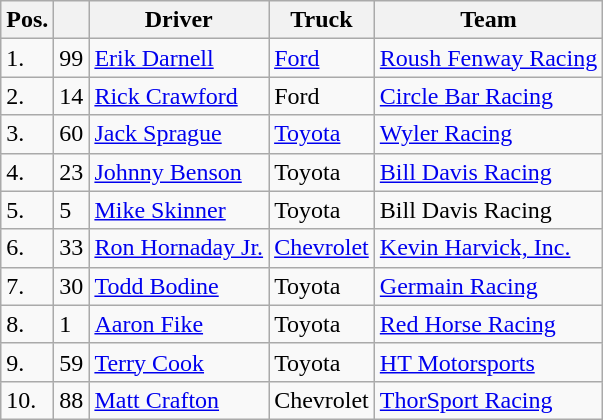<table class="wikitable">
<tr>
<th>Pos.</th>
<th></th>
<th>Driver</th>
<th>Truck</th>
<th>Team</th>
</tr>
<tr>
<td>1.</td>
<td>99</td>
<td><a href='#'>Erik Darnell</a></td>
<td><a href='#'>Ford</a></td>
<td><a href='#'>Roush Fenway Racing</a></td>
</tr>
<tr>
<td>2.</td>
<td>14</td>
<td><a href='#'>Rick Crawford</a></td>
<td>Ford</td>
<td><a href='#'>Circle Bar Racing</a></td>
</tr>
<tr>
<td>3.</td>
<td>60</td>
<td><a href='#'>Jack Sprague</a></td>
<td><a href='#'>Toyota</a></td>
<td><a href='#'>Wyler Racing</a></td>
</tr>
<tr>
<td>4.</td>
<td>23</td>
<td><a href='#'>Johnny Benson</a></td>
<td>Toyota</td>
<td><a href='#'>Bill Davis Racing</a></td>
</tr>
<tr>
<td>5.</td>
<td>5</td>
<td><a href='#'>Mike Skinner</a></td>
<td>Toyota</td>
<td>Bill Davis Racing</td>
</tr>
<tr>
<td>6.</td>
<td>33</td>
<td><a href='#'>Ron Hornaday Jr.</a></td>
<td><a href='#'>Chevrolet</a></td>
<td><a href='#'>Kevin Harvick, Inc.</a></td>
</tr>
<tr>
<td>7.</td>
<td>30</td>
<td><a href='#'>Todd Bodine</a></td>
<td>Toyota</td>
<td><a href='#'>Germain Racing</a></td>
</tr>
<tr>
<td>8.</td>
<td>1</td>
<td><a href='#'>Aaron Fike</a></td>
<td>Toyota</td>
<td><a href='#'>Red Horse Racing</a></td>
</tr>
<tr>
<td>9.</td>
<td>59</td>
<td><a href='#'>Terry Cook</a></td>
<td>Toyota</td>
<td><a href='#'>HT Motorsports</a></td>
</tr>
<tr>
<td>10.</td>
<td>88</td>
<td><a href='#'>Matt Crafton</a></td>
<td>Chevrolet</td>
<td><a href='#'>ThorSport Racing</a></td>
</tr>
</table>
